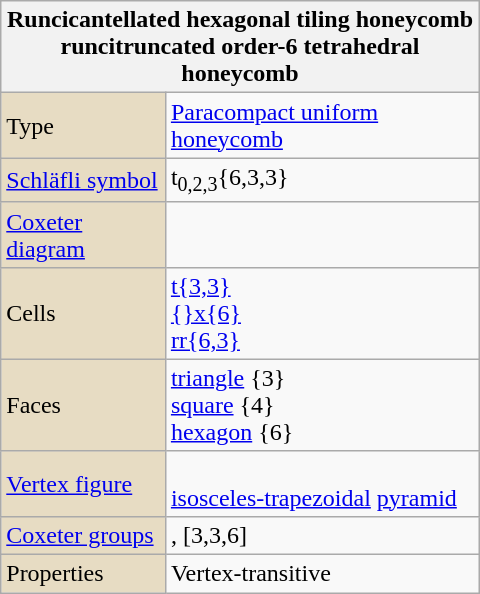<table class="wikitable" align="right" style="margin-left:10px" width="320">
<tr>
<th bgcolor=#e7dcc3 colspan=2>Runcicantellated hexagonal tiling honeycomb<br>runcitruncated order-6 tetrahedral honeycomb</th>
</tr>
<tr>
<td bgcolor=#e7dcc3>Type</td>
<td><a href='#'>Paracompact uniform honeycomb</a></td>
</tr>
<tr>
<td bgcolor=#e7dcc3><a href='#'>Schläfli symbol</a></td>
<td>t<sub>0,2,3</sub>{6,3,3}</td>
</tr>
<tr>
<td bgcolor=#e7dcc3><a href='#'>Coxeter diagram</a></td>
<td></td>
</tr>
<tr>
<td bgcolor=#e7dcc3>Cells</td>
<td><a href='#'>t{3,3}</a> <br><a href='#'>{}x{6}</a> <br><a href='#'>rr{6,3}</a> </td>
</tr>
<tr>
<td bgcolor=#e7dcc3>Faces</td>
<td><a href='#'>triangle</a> {3}<br><a href='#'>square</a> {4}<br><a href='#'>hexagon</a> {6}</td>
</tr>
<tr>
<td bgcolor=#e7dcc3><a href='#'>Vertex figure</a></td>
<td><br><a href='#'>isosceles-trapezoidal</a> <a href='#'>pyramid</a></td>
</tr>
<tr>
<td bgcolor=#e7dcc3><a href='#'>Coxeter groups</a></td>
<td>, [3,3,6]</td>
</tr>
<tr>
<td bgcolor=#e7dcc3>Properties</td>
<td>Vertex-transitive</td>
</tr>
</table>
